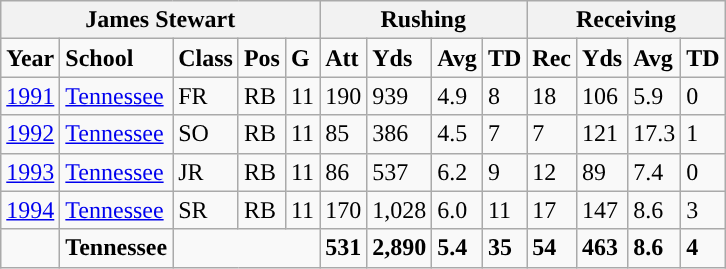<table class="wikitable">
<tr>
<th colspan="5">James Stewart</th>
<th colspan="4" style="text-align: center; font-weight:bold;">Rushing</th>
<th colspan="4" style="text-align: center; font-weight:bold;">Receiving</th>
</tr>
<tr>
<td style="font-weight:bold;">Year</td>
<td style="font-weight:bold;">School</td>
<td style="font-weight:bold;">Class</td>
<td style="font-weight:bold;">Pos</td>
<td style="font-weight:bold;">G</td>
<td style="font-weight:bold;">Att</td>
<td style="font-weight:bold;">Yds</td>
<td style="font-weight:bold;">Avg</td>
<td style="font-weight:bold;">TD</td>
<td style="font-weight:bold;">Rec</td>
<td style="font-weight:bold;">Yds</td>
<td style="font-weight:bold;">Avg</td>
<td style="font-weight:bold;">TD</td>
</tr>
<tr>
<td><a href='#'>1991</a></td>
<td><a href='#'>Tennessee</a></td>
<td>FR</td>
<td>RB</td>
<td>11</td>
<td>190</td>
<td>939</td>
<td>4.9</td>
<td>8</td>
<td>18</td>
<td>106</td>
<td>5.9</td>
<td>0</td>
</tr>
<tr>
<td><a href='#'>1992</a></td>
<td><a href='#'>Tennessee</a></td>
<td>SO</td>
<td>RB</td>
<td>11</td>
<td>85</td>
<td>386</td>
<td>4.5</td>
<td>7</td>
<td>7</td>
<td>121</td>
<td>17.3</td>
<td>1</td>
</tr>
<tr>
<td><a href='#'>1993</a></td>
<td><a href='#'>Tennessee</a></td>
<td>JR</td>
<td>RB</td>
<td>11</td>
<td>86</td>
<td>537</td>
<td>6.2</td>
<td>9</td>
<td>12</td>
<td>89</td>
<td>7.4</td>
<td>0</td>
</tr>
<tr>
<td><a href='#'>1994</a></td>
<td><a href='#'>Tennessee</a></td>
<td>SR</td>
<td>RB</td>
<td>11</td>
<td>170</td>
<td>1,028</td>
<td>6.0</td>
<td>11</td>
<td>17</td>
<td>147</td>
<td>8.6</td>
<td>3</td>
</tr>
<tr>
<td style="font-weight:bold;"></td>
<td style="font-weight:bold;">Tennessee</td>
<td colspan="3" style="font-weight:bold;"></td>
<td style="font-weight:bold;">531</td>
<td style="font-weight:bold;">2,890</td>
<td style="font-weight:bold;">5.4</td>
<td style="font-weight:bold;">35</td>
<td style="font-weight:bold;">54</td>
<td style="font-weight:bold;">463</td>
<td style="font-weight:bold;">8.6</td>
<td style="font-weight:bold;">4</td>
</tr>
</table>
